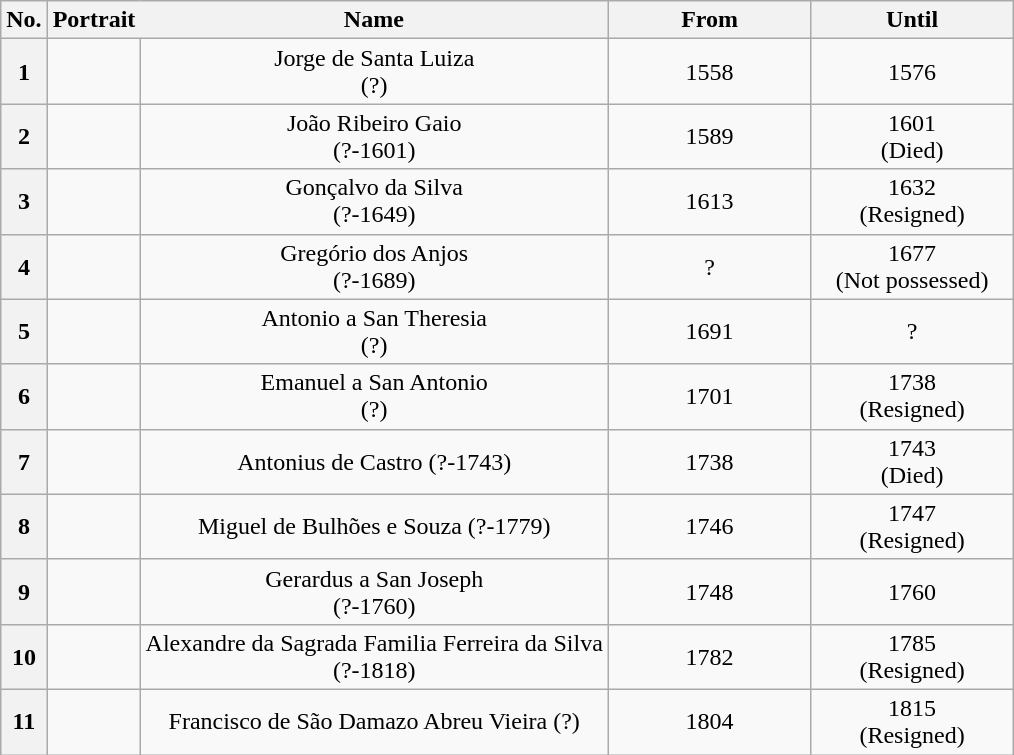<table class="wikitable" style="text-align:center;">
<tr>
<th scope="col">No.</th>
<th scope="col" style="border-right:none;">Portrait</th>
<th scope="col" style="border-left:none;">Name</th>
<th scope="col" style="width:20%;">From</th>
<th scope="col" style="width:20%;">Until</th>
</tr>
<tr>
<th scope="row">1</th>
<td></td>
<td>Jorge de Santa Luiza <br> (?)</td>
<td>1558</td>
<td>1576</td>
</tr>
<tr>
<th>2</th>
<td></td>
<td>João Ribeiro Gaio <br> (?-1601)</td>
<td>1589</td>
<td>1601 <br> (Died)</td>
</tr>
<tr>
<th>3</th>
<td></td>
<td>Gonçalvo da Silva <br> (?-1649)</td>
<td>1613</td>
<td>1632 <br> (Resigned)</td>
</tr>
<tr>
<th>4</th>
<td></td>
<td>Gregório dos Anjos <br> (?-1689)</td>
<td>?</td>
<td>1677 <br> (Not possessed)</td>
</tr>
<tr>
<th>5</th>
<td></td>
<td>Antonio a San Theresia <br> (?)</td>
<td>1691</td>
<td>?</td>
</tr>
<tr>
<th>6</th>
<td></td>
<td>Emanuel a San Antonio <br> (?)</td>
<td>1701</td>
<td>1738 <br> (Resigned)</td>
</tr>
<tr>
<th>7</th>
<td></td>
<td>Antonius de Castro (?-1743)</td>
<td>1738</td>
<td>1743 <br> (Died)</td>
</tr>
<tr>
<th>8</th>
<td></td>
<td>Miguel de Bulhões e Souza (?-1779)</td>
<td>1746</td>
<td>1747 <br> (Resigned)</td>
</tr>
<tr>
<th>9</th>
<td></td>
<td>Gerardus a San Joseph <br> (?-1760)</td>
<td>1748</td>
<td>1760</td>
</tr>
<tr>
<th>10</th>
<td></td>
<td>Alexandre da Sagrada Familia Ferreira da Silva <br> (?-1818)</td>
<td>1782</td>
<td>1785 <br> (Resigned)</td>
</tr>
<tr>
<th>11</th>
<td></td>
<td>Francisco de São Damazo Abreu Vieira (?)</td>
<td>1804</td>
<td>1815 <br> (Resigned)</td>
</tr>
</table>
